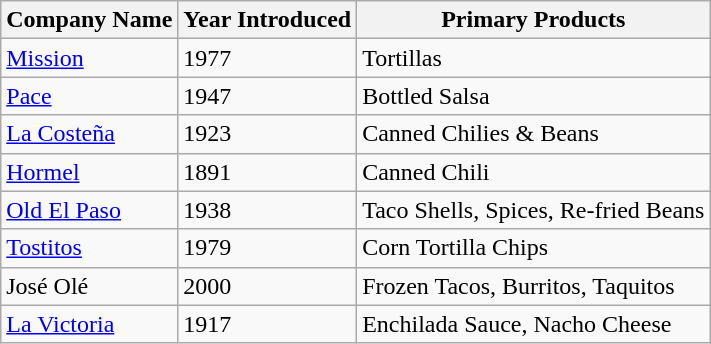<table class="wikitable">
<tr>
<th>Company Name</th>
<th>Year Introduced</th>
<th>Primary Products</th>
</tr>
<tr>
<td><a href='#'>Mission</a></td>
<td>1977</td>
<td>Tortillas</td>
</tr>
<tr>
<td><a href='#'>Pace</a></td>
<td>1947</td>
<td>Bottled Salsa</td>
</tr>
<tr>
<td><a href='#'>La Costeña</a></td>
<td>1923</td>
<td>Canned Chilies & Beans</td>
</tr>
<tr>
<td><a href='#'>Hormel</a></td>
<td>1891</td>
<td>Canned Chili</td>
</tr>
<tr>
<td><a href='#'>Old El Paso</a></td>
<td>1938</td>
<td>Taco Shells, Spices, Re-fried Beans</td>
</tr>
<tr>
<td><a href='#'>Tostitos</a></td>
<td>1979</td>
<td>Corn Tortilla Chips</td>
</tr>
<tr>
<td>José Olé</td>
<td>2000</td>
<td>Frozen Tacos, Burritos, Taquitos</td>
</tr>
<tr>
<td><a href='#'>La Victoria</a></td>
<td>1917</td>
<td>Enchilada Sauce, Nacho Cheese</td>
</tr>
</table>
